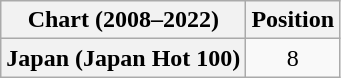<table class="wikitable plainrowheaders" style="text-align:center">
<tr>
<th scope="col">Chart (2008–2022)</th>
<th scope="col">Position</th>
</tr>
<tr>
<th scope="row">Japan (Japan Hot 100)</th>
<td>8</td>
</tr>
</table>
